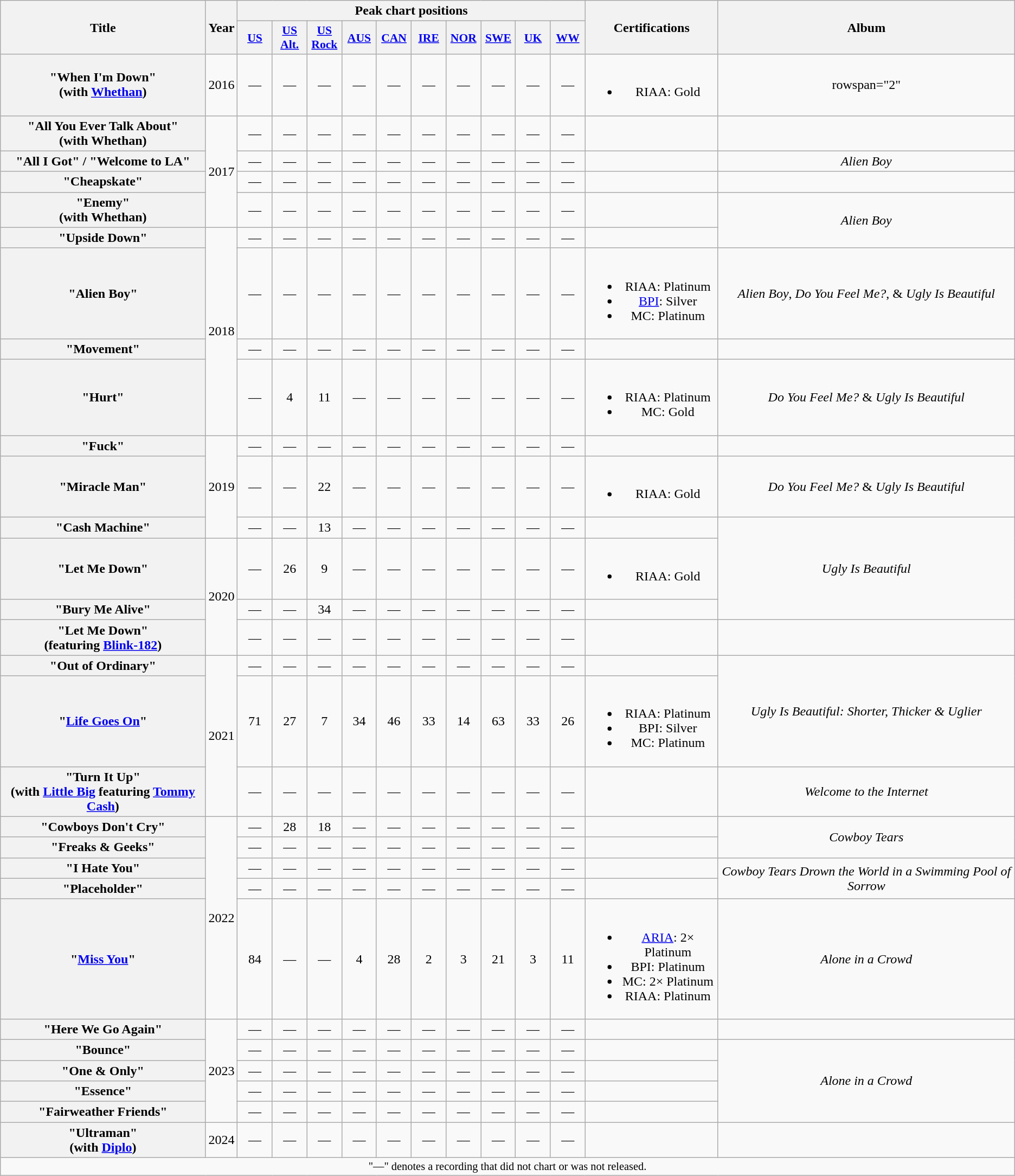<table class="wikitable plainrowheaders" style="text-align:center">
<tr>
<th scope="col" rowspan="2">Title</th>
<th scope="col" rowspan="2">Year</th>
<th scope="col" colspan="10">Peak chart positions</th>
<th scope="col" rowspan="2">Certifications</th>
<th scope="col" rowspan="2">Album</th>
</tr>
<tr>
<th scope="col" style="width:2.5em;font-size:90%;"><a href='#'>US</a><br></th>
<th scope="col" style="width:2.5em;font-size:90%;"><a href='#'>US<br>Alt.</a><br></th>
<th scope="col" style="width:2.5em;font-size:90%;"><a href='#'>US<br>Rock</a><br></th>
<th scope="col" style="width:2.5em;font-size:90%;"><a href='#'>AUS</a><br></th>
<th scope="col" style="width:2.5em;font-size:90%;"><a href='#'>CAN</a><br></th>
<th scope="col" style="width:2.5em;font-size:90%;"><a href='#'>IRE</a><br></th>
<th scope="col" style="width:2.5em;font-size:90%;"><a href='#'>NOR</a><br></th>
<th scope="col" style="width:2.5em;font-size:90%;"><a href='#'>SWE</a><br></th>
<th scope="col" style="width:2.5em;font-size:90%;"><a href='#'>UK</a><br></th>
<th scope="col" style="width:2.5em;font-size:90%;"><a href='#'>WW</a><br></th>
</tr>
<tr>
<th scope="row">"When I'm Down"<br><span>(with <a href='#'>Whethan</a>)</span></th>
<td>2016</td>
<td>—</td>
<td>—</td>
<td>—</td>
<td>—</td>
<td>—</td>
<td>—</td>
<td>—</td>
<td>—</td>
<td>—</td>
<td>—</td>
<td><br><ul><li>RIAA: Gold</li></ul></td>
<td>rowspan="2" </td>
</tr>
<tr>
<th scope="row">"All You Ever Talk About"<br><span>(with Whethan)</span></th>
<td rowspan="4">2017</td>
<td>—</td>
<td>—</td>
<td>—</td>
<td>—</td>
<td>—</td>
<td>—</td>
<td>—</td>
<td>—</td>
<td>—</td>
<td>—</td>
<td></td>
</tr>
<tr>
<th scope="row">"All I Got" / "Welcome to LA"</th>
<td>—</td>
<td>—</td>
<td>—</td>
<td>—</td>
<td>—</td>
<td>—</td>
<td>—</td>
<td>—</td>
<td>—</td>
<td>—</td>
<td></td>
<td><em>Alien Boy</em></td>
</tr>
<tr>
<th scope="row">"Cheapskate"</th>
<td>—</td>
<td>—</td>
<td>—</td>
<td>—</td>
<td>—</td>
<td>—</td>
<td>—</td>
<td>—</td>
<td>—</td>
<td>—</td>
<td></td>
<td></td>
</tr>
<tr>
<th scope="row">"Enemy"<br><span>(with Whethan)</span></th>
<td>—</td>
<td>—</td>
<td>—</td>
<td>—</td>
<td>—</td>
<td>—</td>
<td>—</td>
<td>—</td>
<td>—</td>
<td>—</td>
<td></td>
<td rowspan="2"><em>Alien Boy</em></td>
</tr>
<tr>
<th scope="row">"Upside Down"</th>
<td rowspan="4">2018</td>
<td>—</td>
<td>—</td>
<td>—</td>
<td>—</td>
<td>—</td>
<td>—</td>
<td>—</td>
<td>—</td>
<td>—</td>
<td>—</td>
<td></td>
</tr>
<tr>
<th scope="row">"Alien Boy"</th>
<td>—</td>
<td>—</td>
<td>—</td>
<td>—</td>
<td>—</td>
<td>—</td>
<td>—</td>
<td>—</td>
<td>—</td>
<td>—</td>
<td><br><ul><li>RIAA: Platinum</li><li><a href='#'>BPI</a>: Silver</li><li>MC: Platinum</li></ul></td>
<td><em>Alien Boy</em>, <em>Do You Feel Me?</em>, & <em>Ugly Is Beautiful</em></td>
</tr>
<tr>
<th scope="row">"Movement"</th>
<td>—</td>
<td>—</td>
<td>—</td>
<td>—</td>
<td>—</td>
<td>—</td>
<td>—</td>
<td>—</td>
<td>—</td>
<td>—</td>
<td></td>
<td></td>
</tr>
<tr>
<th scope="row">"Hurt"</th>
<td>—</td>
<td>4</td>
<td>11</td>
<td>—</td>
<td>—</td>
<td>—</td>
<td>—</td>
<td>—</td>
<td>—</td>
<td>—</td>
<td><br><ul><li>RIAA: Platinum</li><li>MC: Gold</li></ul></td>
<td><em>Do You Feel Me?</em> & <em>Ugly Is Beautiful</em></td>
</tr>
<tr>
<th scope="row">"Fuck"</th>
<td rowspan="3">2019</td>
<td>—</td>
<td>—</td>
<td>—</td>
<td>—</td>
<td>—</td>
<td>—</td>
<td>—</td>
<td>—</td>
<td>—</td>
<td>—</td>
<td></td>
<td></td>
</tr>
<tr>
<th scope="row">"Miracle Man"</th>
<td>—</td>
<td>—</td>
<td>22</td>
<td>—</td>
<td>—</td>
<td>—</td>
<td>—</td>
<td>—</td>
<td>—</td>
<td>—</td>
<td><br><ul><li>RIAA: Gold</li></ul></td>
<td><em>Do You Feel Me?</em> & <em>Ugly Is Beautiful</em></td>
</tr>
<tr>
<th scope="row">"Cash Machine"</th>
<td>—</td>
<td>—</td>
<td>13</td>
<td>—</td>
<td>—</td>
<td>—</td>
<td>—</td>
<td>—</td>
<td>—</td>
<td>—</td>
<td></td>
<td rowspan="3"><em>Ugly Is Beautiful</em></td>
</tr>
<tr>
<th scope="row">"Let Me Down"</th>
<td rowspan="3">2020</td>
<td>—</td>
<td>26</td>
<td>9</td>
<td>—</td>
<td>—</td>
<td>—</td>
<td>—</td>
<td>—</td>
<td>—</td>
<td>—</td>
<td><br><ul><li>RIAA: Gold</li></ul></td>
</tr>
<tr>
<th scope="row">"Bury Me Alive"</th>
<td>—</td>
<td>—</td>
<td>34</td>
<td>—</td>
<td>—</td>
<td>—</td>
<td>—</td>
<td>—</td>
<td>—</td>
<td>—</td>
<td></td>
</tr>
<tr>
<th scope="row">"Let Me Down"<br><span>(featuring <a href='#'>Blink-182</a>)</span></th>
<td>—</td>
<td>—</td>
<td>—</td>
<td>—</td>
<td>—</td>
<td>—</td>
<td>—</td>
<td>—</td>
<td>—</td>
<td>—</td>
<td></td>
<td></td>
</tr>
<tr>
<th scope="row">"Out of Ordinary"</th>
<td rowspan="3">2021</td>
<td>—</td>
<td>—</td>
<td>—</td>
<td>—</td>
<td>—</td>
<td>—</td>
<td>—</td>
<td>—</td>
<td>—</td>
<td>—</td>
<td></td>
<td rowspan="2"><em>Ugly Is Beautiful: Shorter, Thicker & Uglier</em></td>
</tr>
<tr>
<th scope="row">"<a href='#'>Life Goes On</a>"</th>
<td>71</td>
<td>27</td>
<td>7</td>
<td>34</td>
<td>46</td>
<td>33</td>
<td>14</td>
<td>63</td>
<td>33</td>
<td>26</td>
<td><br><ul><li>RIAA: Platinum</li><li>BPI: Silver</li><li>MC: Platinum</li></ul></td>
</tr>
<tr>
<th scope="row">"Turn It Up" <br><span>(with <a href='#'>Little Big</a> featuring <a href='#'>Tommy Cash</a>)</span></th>
<td>—</td>
<td>—</td>
<td>—</td>
<td>—</td>
<td>—</td>
<td>—</td>
<td>—</td>
<td>—</td>
<td>—</td>
<td>—</td>
<td></td>
<td><em>Welcome to the Internet</em></td>
</tr>
<tr>
<th scope="row">"Cowboys Don't Cry"</th>
<td rowspan="5">2022</td>
<td>—</td>
<td>28</td>
<td>18</td>
<td>—</td>
<td>—</td>
<td>—</td>
<td>—</td>
<td>—</td>
<td>—</td>
<td>—</td>
<td></td>
<td rowspan="2"><em>Cowboy Tears</em></td>
</tr>
<tr>
<th scope="row">"Freaks & Geeks"</th>
<td>—</td>
<td>—</td>
<td>—</td>
<td>—</td>
<td>—</td>
<td>—</td>
<td>—</td>
<td>—</td>
<td>—</td>
<td>—</td>
<td></td>
</tr>
<tr>
<th scope="row">"I Hate You"</th>
<td>—</td>
<td>—</td>
<td>—</td>
<td>—</td>
<td>—</td>
<td>—</td>
<td>—</td>
<td>—</td>
<td>—</td>
<td>—</td>
<td></td>
<td rowspan="2"><em>Cowboy Tears Drown the World in a Swimming Pool of Sorrow</em></td>
</tr>
<tr>
<th scope="row">"Placeholder"</th>
<td>—</td>
<td>—</td>
<td>—</td>
<td>—</td>
<td>—</td>
<td>—</td>
<td>—</td>
<td>—</td>
<td>—</td>
<td>—</td>
<td></td>
</tr>
<tr>
<th scope="row">"<a href='#'>Miss You</a>"<br></th>
<td>84</td>
<td>—</td>
<td>—</td>
<td>4</td>
<td>28</td>
<td>2</td>
<td>3</td>
<td>21</td>
<td>3</td>
<td>11</td>
<td><br><ul><li><a href='#'>ARIA</a>: 2× Platinum</li><li>BPI: Platinum</li><li>MC: 2× Platinum</li><li>RIAA: Platinum</li></ul></td>
<td><em>Alone in a Crowd</em></td>
</tr>
<tr>
<th scope="row">"Here We Go Again"<br></th>
<td rowspan="5">2023</td>
<td>—</td>
<td>—</td>
<td>—</td>
<td>—</td>
<td>—</td>
<td>—</td>
<td>—</td>
<td>—</td>
<td>—</td>
<td>—</td>
<td></td>
<td></td>
</tr>
<tr>
<th scope="row">"Bounce"</th>
<td>—</td>
<td>—</td>
<td>—</td>
<td>—</td>
<td>—</td>
<td>—</td>
<td>—</td>
<td>—</td>
<td>—</td>
<td>—</td>
<td></td>
<td rowspan="4"><em>Alone in a Crowd</em></td>
</tr>
<tr>
<th scope="row">"One & Only"</th>
<td>—</td>
<td>—</td>
<td>—</td>
<td>—</td>
<td>—</td>
<td>—</td>
<td>—</td>
<td>—</td>
<td>—</td>
<td>—</td>
<td></td>
</tr>
<tr>
<th scope="row">"Essence" <br></th>
<td>—</td>
<td>—</td>
<td>—</td>
<td>—</td>
<td>—</td>
<td>—</td>
<td>—</td>
<td>—</td>
<td>—</td>
<td>—</td>
<td></td>
</tr>
<tr>
<th scope="row">"Fairweather Friends"</th>
<td>—</td>
<td>—</td>
<td>—</td>
<td>—</td>
<td>—</td>
<td>—</td>
<td>—</td>
<td>—</td>
<td>—</td>
<td>—</td>
<td></td>
</tr>
<tr>
<th scope="row">"Ultraman"<br><span>(with <a href='#'>Diplo</a>)</span></th>
<td>2024</td>
<td>—</td>
<td>—</td>
<td>—</td>
<td>—</td>
<td>—</td>
<td>—</td>
<td>—</td>
<td>—</td>
<td>—</td>
<td>—</td>
<td></td>
<td></td>
</tr>
<tr>
<td colspan="15" style="font-size:85%">"—" denotes a recording that did not chart or was not released.</td>
</tr>
</table>
